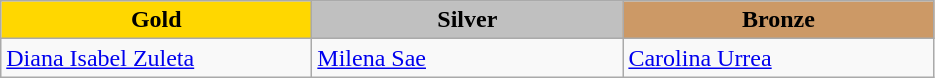<table class="wikitable" style="text-align:left">
<tr align="center">
<td width=200 bgcolor=gold><strong>Gold</strong></td>
<td width=200 bgcolor=silver><strong>Silver</strong></td>
<td width=200 bgcolor=CC9966><strong>Bronze</strong></td>
</tr>
<tr>
<td><a href='#'>Diana Isabel Zuleta</a><br><em></em></td>
<td><a href='#'>Milena Sae</a><br><em></em></td>
<td><a href='#'>Carolina Urrea</a><br><em></em></td>
</tr>
</table>
